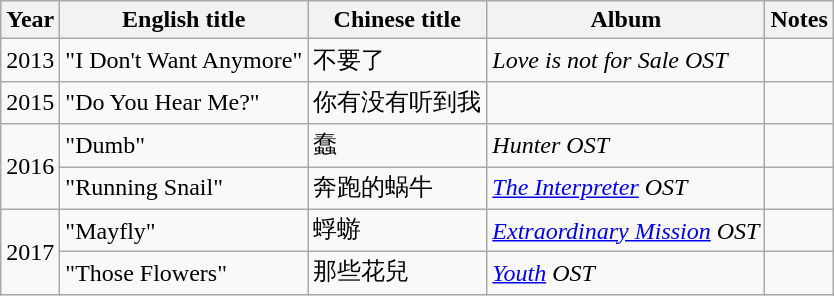<table class="wikitable">
<tr>
<th>Year</th>
<th>English title</th>
<th>Chinese title</th>
<th>Album</th>
<th>Notes</th>
</tr>
<tr>
<td>2013</td>
<td>"I Don't Want Anymore"</td>
<td>不要了</td>
<td><em>Love is not for Sale OST</em></td>
<td></td>
</tr>
<tr>
<td>2015</td>
<td>"Do You Hear Me?"</td>
<td>你有没有听到我</td>
<td></td>
<td></td>
</tr>
<tr>
<td rowspan=2>2016</td>
<td>"Dumb"</td>
<td>蠢</td>
<td><em>Hunter OST</em></td>
<td></td>
</tr>
<tr>
<td>"Running Snail"</td>
<td>奔跑的蜗牛</td>
<td><em><a href='#'>The Interpreter</a> OST</em></td>
<td></td>
</tr>
<tr>
<td rowspan=2>2017</td>
<td>"Mayfly"</td>
<td>蜉蝣</td>
<td><em><a href='#'>Extraordinary Mission</a> OST</em></td>
<td></td>
</tr>
<tr>
<td>"Those Flowers"</td>
<td>那些花兒</td>
<td><em><a href='#'>Youth</a> OST</em></td>
<td></td>
</tr>
</table>
